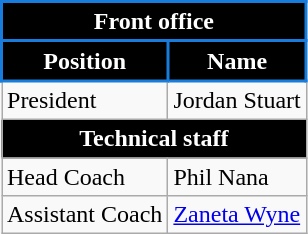<table class="wikitable">
<tr>
<th colspan="2" style="background:#000000; color:#FFFFFF; border:2px solid #187cdc;">Front office</th>
</tr>
<tr>
<th style="background:#000000; color:#FFFFFF; border:2px solid #187cdc;">Position</th>
<th style="background:#000000; color:#FFFFFF; border:2px solid #187cdc;">Name</th>
</tr>
<tr>
<td>President</td>
<td> Jordan Stuart</td>
</tr>
<tr>
<th colspan="2" style="background:#000000; color:#FFFFFF;">Technical staff</th>
</tr>
<tr>
<td>Head Coach</td>
<td> Phil Nana</td>
</tr>
<tr>
<td>Assistant Coach</td>
<td> <a href='#'>Zaneta Wyne</a></td>
</tr>
</table>
